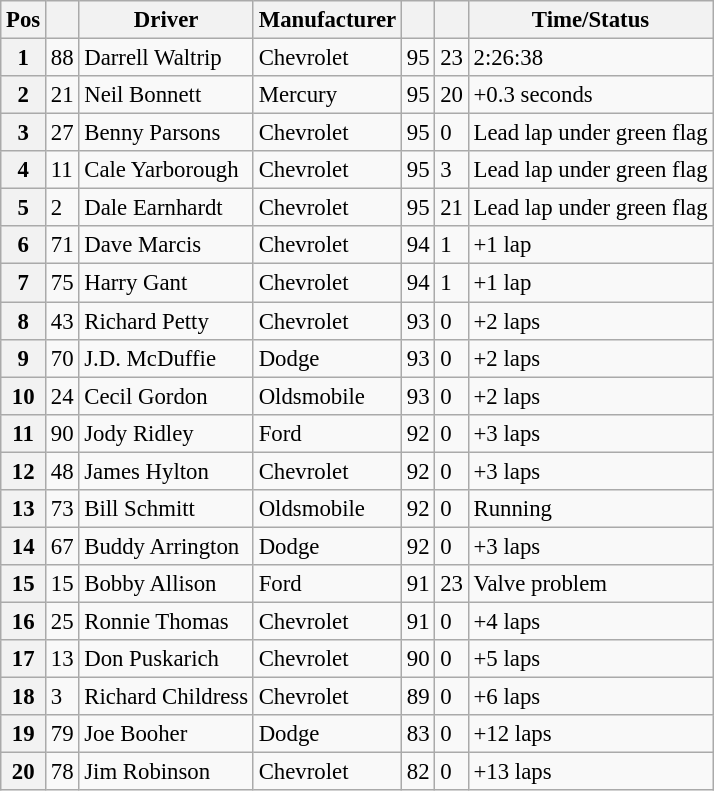<table class="wikitable" style="font-size:95%;">
<tr>
<th>Pos</th>
<th></th>
<th>Driver</th>
<th>Manufacturer</th>
<th></th>
<th></th>
<th>Time/Status</th>
</tr>
<tr>
<th>1</th>
<td>88</td>
<td>Darrell Waltrip</td>
<td>Chevrolet</td>
<td>95</td>
<td>23</td>
<td>2:26:38</td>
</tr>
<tr>
<th>2</th>
<td>21</td>
<td>Neil Bonnett</td>
<td>Mercury</td>
<td>95</td>
<td>20</td>
<td>+0.3 seconds</td>
</tr>
<tr>
<th>3</th>
<td>27</td>
<td>Benny Parsons</td>
<td>Chevrolet</td>
<td>95</td>
<td>0</td>
<td>Lead lap under green flag</td>
</tr>
<tr>
<th>4</th>
<td>11</td>
<td>Cale Yarborough</td>
<td>Chevrolet</td>
<td>95</td>
<td>3</td>
<td>Lead lap under green flag</td>
</tr>
<tr>
<th>5</th>
<td>2</td>
<td>Dale Earnhardt</td>
<td>Chevrolet</td>
<td>95</td>
<td>21</td>
<td>Lead lap under green flag</td>
</tr>
<tr>
<th>6</th>
<td>71</td>
<td>Dave Marcis</td>
<td>Chevrolet</td>
<td>94</td>
<td>1</td>
<td>+1 lap</td>
</tr>
<tr>
<th>7</th>
<td>75</td>
<td>Harry Gant</td>
<td>Chevrolet</td>
<td>94</td>
<td>1</td>
<td>+1 lap</td>
</tr>
<tr>
<th>8</th>
<td>43</td>
<td>Richard Petty</td>
<td>Chevrolet</td>
<td>93</td>
<td>0</td>
<td>+2 laps</td>
</tr>
<tr>
<th>9</th>
<td>70</td>
<td>J.D. McDuffie</td>
<td>Dodge</td>
<td>93</td>
<td>0</td>
<td>+2 laps</td>
</tr>
<tr>
<th>10</th>
<td>24</td>
<td>Cecil Gordon</td>
<td>Oldsmobile</td>
<td>93</td>
<td>0</td>
<td>+2 laps</td>
</tr>
<tr>
<th>11</th>
<td>90</td>
<td>Jody Ridley</td>
<td>Ford</td>
<td>92</td>
<td>0</td>
<td>+3 laps</td>
</tr>
<tr>
<th>12</th>
<td>48</td>
<td>James Hylton</td>
<td>Chevrolet</td>
<td>92</td>
<td>0</td>
<td>+3 laps</td>
</tr>
<tr>
<th>13</th>
<td>73</td>
<td>Bill Schmitt</td>
<td>Oldsmobile</td>
<td>92</td>
<td>0</td>
<td>Running</td>
</tr>
<tr>
<th>14</th>
<td>67</td>
<td>Buddy Arrington</td>
<td>Dodge</td>
<td>92</td>
<td>0</td>
<td>+3 laps</td>
</tr>
<tr>
<th>15</th>
<td>15</td>
<td>Bobby Allison</td>
<td>Ford</td>
<td>91</td>
<td>23</td>
<td>Valve problem</td>
</tr>
<tr>
<th>16</th>
<td>25</td>
<td>Ronnie Thomas</td>
<td>Chevrolet</td>
<td>91</td>
<td>0</td>
<td>+4 laps</td>
</tr>
<tr>
<th>17</th>
<td>13</td>
<td>Don Puskarich</td>
<td>Chevrolet</td>
<td>90</td>
<td>0</td>
<td>+5 laps</td>
</tr>
<tr>
<th>18</th>
<td>3</td>
<td>Richard Childress</td>
<td>Chevrolet</td>
<td>89</td>
<td>0</td>
<td>+6 laps</td>
</tr>
<tr>
<th>19</th>
<td>79</td>
<td>Joe Booher</td>
<td>Dodge</td>
<td>83</td>
<td>0</td>
<td>+12 laps</td>
</tr>
<tr>
<th>20</th>
<td>78</td>
<td>Jim Robinson</td>
<td>Chevrolet</td>
<td>82</td>
<td>0</td>
<td>+13 laps</td>
</tr>
</table>
